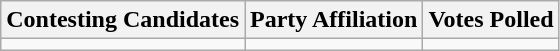<table class="wikitable sortable">
<tr>
<th>Contesting Candidates</th>
<th>Party Affiliation</th>
<th>Votes Polled</th>
</tr>
<tr>
<td></td>
<td></td>
<td></td>
</tr>
</table>
